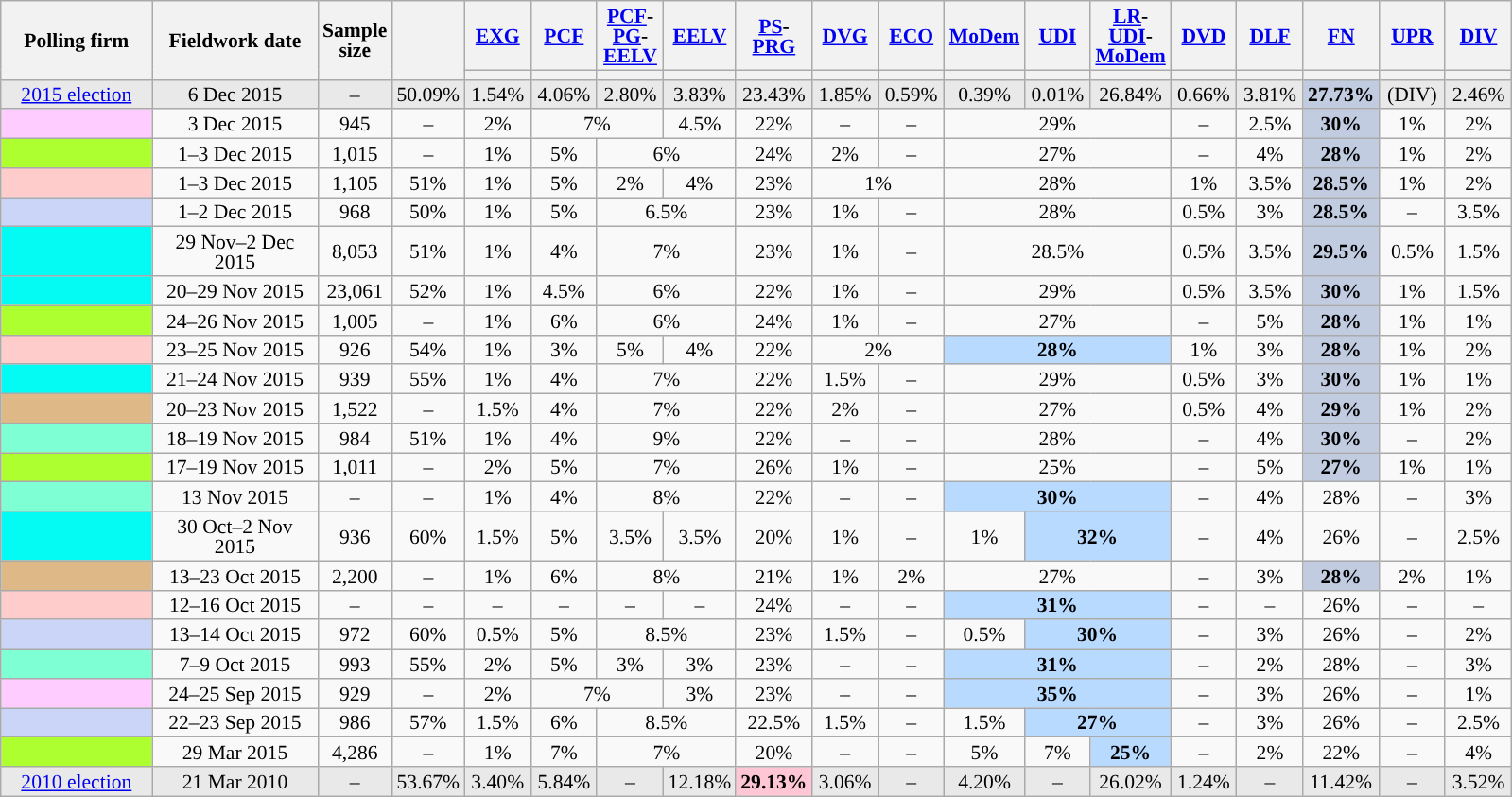<table class="wikitable sortable" style="text-align:center;font-size:90%;line-height:14px;">
<tr style="height:40px;">
<th style="width:100px;" rowspan="2">Polling firm</th>
<th style="width:110px;" rowspan="2">Fieldwork date</th>
<th style="width:35px;" rowspan="2">Sample<br>size</th>
<th style="width:30px;" rowspan="2"></th>
<th class="unsortable" style="width:40px;"><a href='#'>EXG</a></th>
<th class="unsortable" style="width:40px;"><a href='#'>PCF</a></th>
<th class="unsortable" style="width:40px;"><a href='#'>PCF</a>-<a href='#'>PG</a>-<a href='#'>EELV</a></th>
<th class="unsortable" style="width:40px;"><a href='#'>EELV</a></th>
<th class="unsortable" style="width:40px;"><a href='#'>PS</a>-<a href='#'>PRG</a></th>
<th class="unsortable" style="width:40px;"><a href='#'>DVG</a></th>
<th class="unsortable" style="width:40px;"><a href='#'>ECO</a></th>
<th class="unsortable" style="width:40px;"><a href='#'>MoDem</a></th>
<th class="unsortable" style="width:40px;"><a href='#'>UDI</a></th>
<th class="unsortable" style="width:40px;"><a href='#'>LR</a>-<a href='#'>UDI</a>-<a href='#'>MoDem</a></th>
<th class="unsortable" style="width:40px;"><a href='#'>DVD</a></th>
<th class="unsortable" style="width:40px;"><a href='#'>DLF</a></th>
<th class="unsortable" style="width:40px;"><a href='#'>FN</a></th>
<th class="unsortable" style="width:40px;"><a href='#'>UPR</a></th>
<th class="unsortable" style="width:40px;"><a href='#'>DIV</a></th>
</tr>
<tr>
<th style="background:"></th>
<th style="background:"></th>
<th style="background:"></th>
<th style="background:"></th>
<th style="background:"></th>
<th style="background:"></th>
<th style="background:"></th>
<th style="background:"></th>
<th style="background:"></th>
<th style="background:"></th>
<th style="background:"></th>
<th style="background:"></th>
<th style="background:"></th>
<th style="background:"></th>
<th style="background:"></th>
</tr>
<tr style="background:#E9E9E9;">
<td><a href='#'>2015 election</a></td>
<td data-sort-value="2015-12-06">6 Dec 2015</td>
<td>–</td>
<td>50.09%</td>
<td>1.54%</td>
<td>4.06%</td>
<td>2.80%</td>
<td>3.83%</td>
<td>23.43%</td>
<td>1.85%</td>
<td>0.59%</td>
<td>0.39%</td>
<td>0.01%</td>
<td>26.84%</td>
<td>0.66%</td>
<td>3.81%</td>
<td style="background:#C1CCE1;"><strong>27.73%</strong></td>
<td>(DIV)</td>
<td>2.46%</td>
</tr>
<tr>
<td style="background:#FFCCFF;"></td>
<td data-sort-value="2015-12-03">3 Dec 2015</td>
<td>945</td>
<td>–</td>
<td>2%</td>
<td colspan="2">7%</td>
<td>4.5%</td>
<td>22%</td>
<td>–</td>
<td>–</td>
<td colspan="3">29%</td>
<td>–</td>
<td>2.5%</td>
<td style="background:#C1CCE1;"><strong>30%</strong></td>
<td>1%</td>
<td>2%</td>
</tr>
<tr>
<td style="background:GreenYellow;"></td>
<td data-sort-value="2015-12-03">1–3 Dec 2015</td>
<td>1,015</td>
<td>–</td>
<td>1%</td>
<td>5%</td>
<td colspan="2">6%</td>
<td>24%</td>
<td>2%</td>
<td>–</td>
<td colspan="3">27%</td>
<td>–</td>
<td>4%</td>
<td style="background:#C1CCE1;"><strong>28%</strong></td>
<td>1%</td>
<td>2%</td>
</tr>
<tr>
<td style="background:#FFCCCC;"></td>
<td data-sort-value="2015-12-03">1–3 Dec 2015</td>
<td>1,105</td>
<td>51%</td>
<td>1%</td>
<td>5%</td>
<td>2%</td>
<td>4%</td>
<td>23%</td>
<td colspan="2">1%</td>
<td colspan="3">28%</td>
<td>1%</td>
<td>3.5%</td>
<td style="background:#C1CCE1;"><strong>28.5%</strong></td>
<td>1%</td>
<td>2%</td>
</tr>
<tr>
<td style="background:#CAD5F7;"></td>
<td data-sort-value="2015-12-02">1–2 Dec 2015</td>
<td>968</td>
<td>50%</td>
<td>1%</td>
<td>5%</td>
<td colspan="2">6.5%</td>
<td>23%</td>
<td>1%</td>
<td>–</td>
<td colspan="3">28%</td>
<td>0.5%</td>
<td>3%</td>
<td style="background:#C1CCE1;"><strong>28.5%</strong></td>
<td>–</td>
<td>3.5%</td>
</tr>
<tr>
<td style="background:#04FBF4;"></td>
<td data-sort-value="2015-12-02">29 Nov–2 Dec 2015</td>
<td>8,053</td>
<td>51%</td>
<td>1%</td>
<td>4%</td>
<td colspan="2">7%</td>
<td>23%</td>
<td>1%</td>
<td>–</td>
<td colspan="3">28.5%</td>
<td>0.5%</td>
<td>3.5%</td>
<td style="background:#C1CCE1;"><strong>29.5%</strong></td>
<td>0.5%</td>
<td>1.5%</td>
</tr>
<tr>
<td style="background:#04FBF4;"></td>
<td data-sort-value="2015-11-29">20–29 Nov 2015</td>
<td>23,061</td>
<td>52%</td>
<td>1%</td>
<td>4.5%</td>
<td colspan="2">6%</td>
<td>22%</td>
<td>1%</td>
<td>–</td>
<td colspan="3">29%</td>
<td>0.5%</td>
<td>3.5%</td>
<td style="background:#C1CCE1;"><strong>30%</strong></td>
<td>1%</td>
<td>1.5%</td>
</tr>
<tr>
<td style="background:GreenYellow;"></td>
<td data-sort-value="2015-11-26">24–26 Nov 2015</td>
<td>1,005</td>
<td>–</td>
<td>1%</td>
<td>6%</td>
<td colspan="2">6%</td>
<td>24%</td>
<td>1%</td>
<td>–</td>
<td colspan="3">27%</td>
<td>–</td>
<td>5%</td>
<td style="background:#C1CCE1;"><strong>28%</strong></td>
<td>1%</td>
<td>1%</td>
</tr>
<tr>
<td style="background:#FFCCCC;"></td>
<td data-sort-value="2015-11-25">23–25 Nov 2015</td>
<td>926</td>
<td>54%</td>
<td>1%</td>
<td>3%</td>
<td>5%</td>
<td>4%</td>
<td>22%</td>
<td colspan="2">2%</td>
<td style="background:#B9DAFF;" colspan="3"><strong>28%</strong></td>
<td>1%</td>
<td>3%</td>
<td style="background:#C1CCE1;"><strong>28%</strong></td>
<td>1%</td>
<td>2%</td>
</tr>
<tr>
<td style="background:#04FBF4;"></td>
<td data-sort-value="2015-11-24">21–24 Nov 2015</td>
<td>939</td>
<td>55%</td>
<td>1%</td>
<td>4%</td>
<td colspan="2">7%</td>
<td>22%</td>
<td>1.5%</td>
<td>–</td>
<td colspan="3">29%</td>
<td>0.5%</td>
<td>3%</td>
<td style="background:#C1CCE1;"><strong>30%</strong></td>
<td>1%</td>
<td>1%</td>
</tr>
<tr>
<td style="background:burlywood;"></td>
<td data-sort-value="2015-11-23">20–23 Nov 2015</td>
<td>1,522</td>
<td>–</td>
<td>1.5%</td>
<td>4%</td>
<td colspan="2">7%</td>
<td>22%</td>
<td>2%</td>
<td>–</td>
<td colspan="3">27%</td>
<td>0.5%</td>
<td>4%</td>
<td style="background:#C1CCE1;"><strong>29%</strong></td>
<td>1%</td>
<td>2%</td>
</tr>
<tr>
<td style="background:aquamarine;"></td>
<td data-sort-value="2015-11-19">18–19 Nov 2015</td>
<td>984</td>
<td>51%</td>
<td>1%</td>
<td>4%</td>
<td colspan="2">9%</td>
<td>22%</td>
<td>–</td>
<td>–</td>
<td colspan="3">28%</td>
<td>–</td>
<td>4%</td>
<td style="background:#C1CCE1;"><strong>30%</strong></td>
<td>–</td>
<td>2%</td>
</tr>
<tr>
<td style="background:GreenYellow;"></td>
<td data-sort-value="2015-11-19">17–19 Nov 2015</td>
<td>1,011</td>
<td>–</td>
<td>2%</td>
<td>5%</td>
<td colspan="2">7%</td>
<td>26%</td>
<td>1%</td>
<td>–</td>
<td colspan="3">25%</td>
<td>–</td>
<td>5%</td>
<td style="background:#C1CCE1;"><strong>27%</strong></td>
<td>1%</td>
<td>1%</td>
</tr>
<tr>
<td style="background:aquamarine;"></td>
<td data-sort-value="2015-11-13">13 Nov 2015</td>
<td>–</td>
<td>–</td>
<td>1%</td>
<td>4%</td>
<td colspan="2">8%</td>
<td>22%</td>
<td>–</td>
<td>–</td>
<td style="background:#B9DAFF;" colspan="3"><strong>30%</strong></td>
<td>–</td>
<td>4%</td>
<td>28%</td>
<td>–</td>
<td>3%</td>
</tr>
<tr>
<td style="background:#04FBF4;"></td>
<td data-sort-value="2015-11-02">30 Oct–2 Nov 2015</td>
<td>936</td>
<td>60%</td>
<td>1.5%</td>
<td>5%</td>
<td>3.5%</td>
<td>3.5%</td>
<td>20%</td>
<td>1%</td>
<td>–</td>
<td>1%</td>
<td style="background:#B9DAFF;" colspan="2"><strong>32%</strong></td>
<td>–</td>
<td>4%</td>
<td>26%</td>
<td>–</td>
<td>2.5%</td>
</tr>
<tr>
<td style="background:burlywood;"></td>
<td data-sort-value="2015-10-23">13–23 Oct 2015</td>
<td>2,200</td>
<td>–</td>
<td>1%</td>
<td>6%</td>
<td colspan="2">8%</td>
<td>21%</td>
<td>1%</td>
<td>2%</td>
<td colspan="3">27%</td>
<td>–</td>
<td>3%</td>
<td style="background:#C1CCE1;"><strong>28%</strong></td>
<td>2%</td>
<td>1%</td>
</tr>
<tr>
<td style="background:#FFCCCC;"></td>
<td data-sort-value="2015-10-16">12–16 Oct 2015</td>
<td>–</td>
<td>–</td>
<td>–</td>
<td>–</td>
<td>–</td>
<td>–</td>
<td>24%</td>
<td>–</td>
<td>–</td>
<td style="background:#B9DAFF;" colspan="3"><strong>31%</strong></td>
<td>–</td>
<td>–</td>
<td>26%</td>
<td>–</td>
<td>–</td>
</tr>
<tr>
<td style="background:#CAD5F7;"></td>
<td data-sort-value="2015-10-14">13–14 Oct 2015</td>
<td>972</td>
<td>60%</td>
<td>0.5%</td>
<td>5%</td>
<td colspan="2">8.5%</td>
<td>23%</td>
<td>1.5%</td>
<td>–</td>
<td>0.5%</td>
<td style="background:#B9DAFF;" colspan="2"><strong>30%</strong></td>
<td>–</td>
<td>3%</td>
<td>26%</td>
<td>–</td>
<td>2%</td>
</tr>
<tr>
<td style="background:aquamarine;"></td>
<td data-sort-value="2015-10-09">7–9 Oct 2015</td>
<td>993</td>
<td>55%</td>
<td>2%</td>
<td>5%</td>
<td>3%</td>
<td>3%</td>
<td>23%</td>
<td>–</td>
<td>–</td>
<td style="background:#B9DAFF;" colspan="3"><strong>31%</strong></td>
<td>–</td>
<td>2%</td>
<td>28%</td>
<td>–</td>
<td>3%</td>
</tr>
<tr>
<td style="background:#FFCCFF;"></td>
<td data-sort-value="2015-09-25">24–25 Sep 2015</td>
<td>929</td>
<td>–</td>
<td>2%</td>
<td colspan="2">7%</td>
<td>3%</td>
<td>23%</td>
<td>–</td>
<td>–</td>
<td style="background:#B9DAFF;" colspan="3"><strong>35%</strong></td>
<td>–</td>
<td>3%</td>
<td>26%</td>
<td>–</td>
<td>1%</td>
</tr>
<tr>
<td style="background:#CAD5F7;"></td>
<td data-sort-value="2015-09-23">22–23 Sep 2015</td>
<td>986</td>
<td>57%</td>
<td>1.5%</td>
<td>6%</td>
<td colspan="2">8.5%</td>
<td>22.5%</td>
<td>1.5%</td>
<td>–</td>
<td>1.5%</td>
<td style="background:#B9DAFF;" colspan="2"><strong>27%</strong></td>
<td>–</td>
<td>3%</td>
<td>26%</td>
<td>–</td>
<td>2.5%</td>
</tr>
<tr>
<td style="background:GreenYellow;"></td>
<td data-sort-value="2015-03-29">29 Mar 2015</td>
<td>4,286</td>
<td>–</td>
<td>1%</td>
<td>7%</td>
<td colspan="2">7%</td>
<td>20%</td>
<td>–</td>
<td>–</td>
<td>5%</td>
<td>7%</td>
<td style="background:#B9DAFF;"><strong>25%</strong></td>
<td>–</td>
<td>2%</td>
<td>22%</td>
<td>–</td>
<td>4%</td>
</tr>
<tr style="background:#E9E9E9;">
<td><a href='#'>2010 election</a></td>
<td data-sort-value="2010-03-21">21 Mar 2010</td>
<td>–</td>
<td>53.67%</td>
<td>3.40%</td>
<td>5.84%</td>
<td>–</td>
<td>12.18%</td>
<td style="background:#FFC6D5;"><strong>29.13%</strong></td>
<td>3.06%</td>
<td>–</td>
<td>4.20%</td>
<td>–</td>
<td>26.02%</td>
<td>1.24%</td>
<td>–</td>
<td>11.42%</td>
<td>–</td>
<td>3.52%</td>
</tr>
</table>
